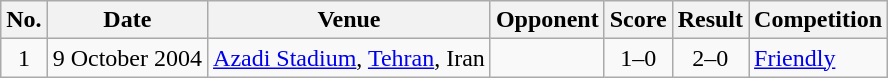<table class="wikitable sortable">
<tr>
<th scope="col">No.</th>
<th scope="col">Date</th>
<th scope="col">Venue</th>
<th scope="col">Opponent</th>
<th scope="col">Score</th>
<th scope="col">Result</th>
<th scope="col">Competition</th>
</tr>
<tr>
<td align="center">1</td>
<td>9 October 2004</td>
<td><a href='#'>Azadi Stadium</a>, <a href='#'>Tehran</a>, Iran</td>
<td></td>
<td align="center">1–0</td>
<td align="center">2–0</td>
<td><a href='#'>Friendly</a></td>
</tr>
</table>
